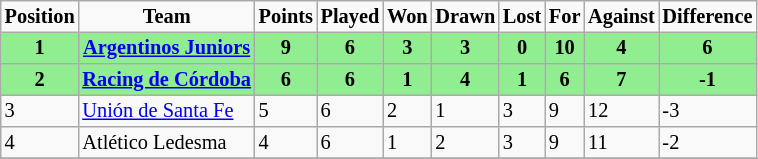<table border="2" cellpadding="2" cellspacing="0" style="margin: 0; background: #f9f9f9; border: 1px #aaa solid; border-collapse: collapse; font-size: 85%;">
<tr>
<th>Position</th>
<th>Team</th>
<th>Points</th>
<th>Played</th>
<th>Won</th>
<th>Drawn</th>
<th>Lost</th>
<th>For</th>
<th>Against</th>
<th>Difference</th>
</tr>
<tr>
<th bgcolor="lightgreen">1</th>
<th bgcolor="lightgreen"><a href='#'>Argentinos Juniors</a></th>
<th bgcolor="lightgreen">9</th>
<th bgcolor="lightgreen">6</th>
<th bgcolor="lightgreen">3</th>
<th bgcolor="lightgreen">3</th>
<th bgcolor="lightgreen">0</th>
<th bgcolor="lightgreen">10</th>
<th bgcolor="lightgreen">4</th>
<th bgcolor="lightgreen">6</th>
</tr>
<tr>
<th bgcolor="lightgreen">2</th>
<th bgcolor="lightgreen"><a href='#'>Racing de Córdoba</a></th>
<th bgcolor="lightgreen">6</th>
<th bgcolor="lightgreen">6</th>
<th bgcolor="lightgreen">1</th>
<th bgcolor="lightgreen">4</th>
<th bgcolor="lightgreen">1</th>
<th bgcolor="lightgreen">6</th>
<th bgcolor="lightgreen">7</th>
<th bgcolor="lightgreen">-1</th>
</tr>
<tr>
<td>3</td>
<td><a href='#'>Unión de Santa Fe</a></td>
<td>5</td>
<td>6</td>
<td>2</td>
<td>1</td>
<td>3</td>
<td>9</td>
<td>12</td>
<td>-3</td>
</tr>
<tr>
<td>4</td>
<td>Atlético Ledesma</td>
<td>4</td>
<td>6</td>
<td>1</td>
<td>2</td>
<td>3</td>
<td>9</td>
<td>11</td>
<td>-2</td>
</tr>
<tr>
</tr>
</table>
